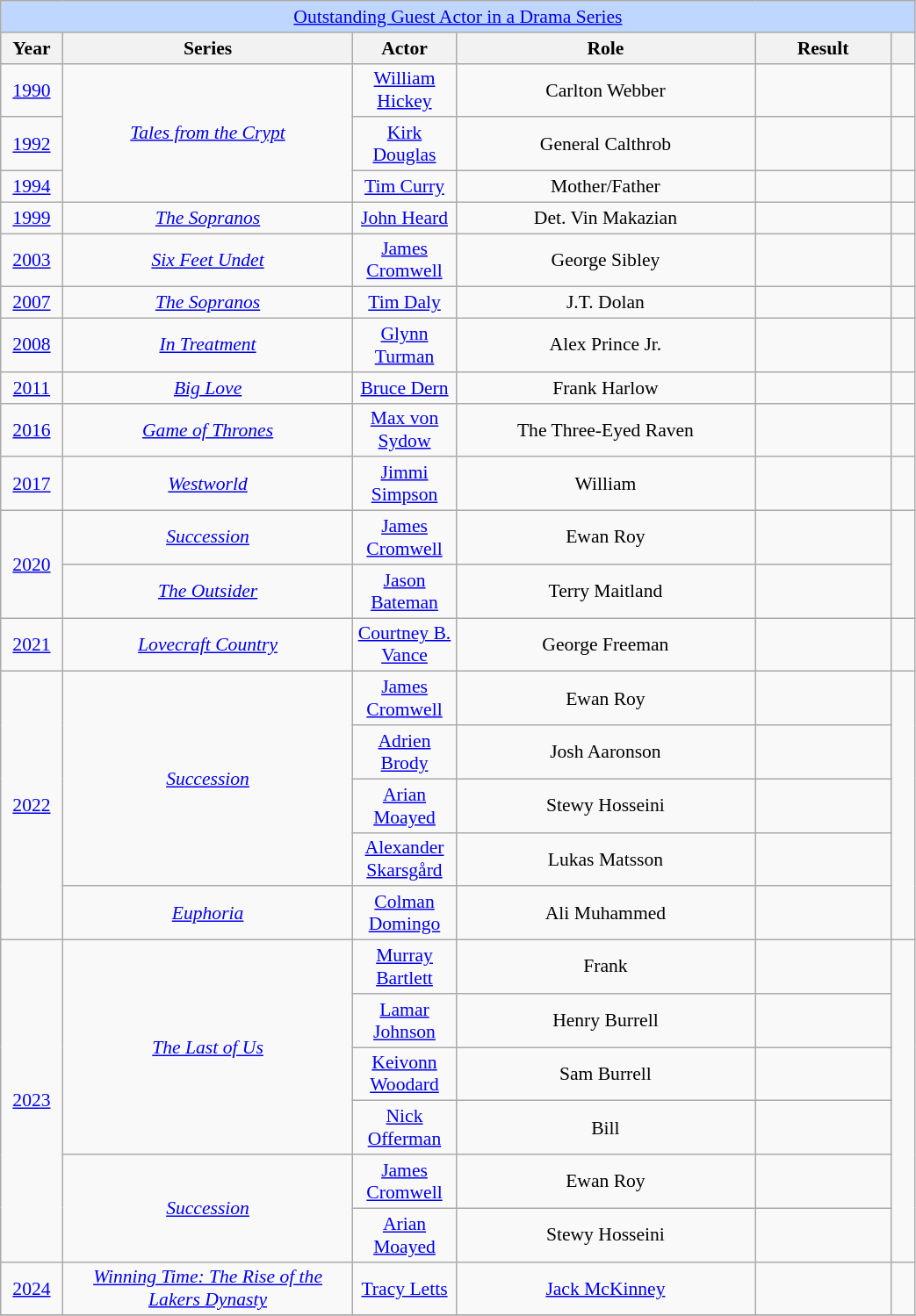<table class="wikitable plainrowheaders" style="text-align: center; font-size: 90%" width=55%>
<tr ---- bgcolor="#bfd7ff">
<td colspan=6 align=center><a href='#'>Outstanding Guest Actor in a Drama Series</a></td>
</tr>
<tr ---- bgcolor="#bfd7ff">
<th scope="col" style="width:1%;">Year</th>
<th scope="col" style="width:12%;">Series</th>
<th scope="col" style="width:1%;">Actor</th>
<th scope="col" style="width:12%;">Role</th>
<th scope="col" style="width:5%;">Result</th>
<th scope="col" style="width:1%;"></th>
</tr>
<tr>
<td><a href='#'>1990</a></td>
<td rowspan="3"><em><a href='#'>Tales from the Crypt</a></em></td>
<td><a href='#'>William Hickey</a></td>
<td>Carlton Webber</td>
<td></td>
<td></td>
</tr>
<tr>
<td><a href='#'>1992</a></td>
<td><a href='#'>Kirk Douglas</a></td>
<td>General Calthrob</td>
<td></td>
<td></td>
</tr>
<tr>
<td><a href='#'>1994</a></td>
<td><a href='#'>Tim Curry</a></td>
<td>Mother/Father</td>
<td></td>
<td></td>
</tr>
<tr>
<td><a href='#'>1999</a></td>
<td><em><a href='#'>The Sopranos</a></em></td>
<td><a href='#'>John Heard</a></td>
<td>Det. Vin Makazian</td>
<td></td>
<td></td>
</tr>
<tr>
<td><a href='#'>2003</a></td>
<td><em><a href='#'>Six Feet Undet</a></em></td>
<td><a href='#'>James Cromwell</a></td>
<td>George Sibley</td>
<td></td>
<td></td>
</tr>
<tr>
<td><a href='#'>2007</a></td>
<td><em><a href='#'>The Sopranos</a></em></td>
<td><a href='#'>Tim Daly</a></td>
<td>J.T. Dolan</td>
<td></td>
<td></td>
</tr>
<tr>
<td><a href='#'>2008</a></td>
<td><em><a href='#'>In Treatment</a></em></td>
<td><a href='#'>Glynn Turman</a></td>
<td>Alex Prince Jr.</td>
<td></td>
<td></td>
</tr>
<tr>
<td><a href='#'>2011</a></td>
<td><em><a href='#'>Big Love</a></em></td>
<td><a href='#'>Bruce Dern</a></td>
<td>Frank Harlow</td>
<td></td>
<td></td>
</tr>
<tr>
<td><a href='#'>2016</a></td>
<td><em><a href='#'>Game of Thrones</a></em></td>
<td><a href='#'>Max von Sydow</a></td>
<td>The Three-Eyed Raven</td>
<td></td>
<td></td>
</tr>
<tr>
<td><a href='#'>2017</a></td>
<td><em><a href='#'>Westworld</a></em></td>
<td><a href='#'>Jimmi Simpson</a></td>
<td>William</td>
<td></td>
<td></td>
</tr>
<tr>
<td rowspan="2"><a href='#'>2020</a></td>
<td><em><a href='#'>Succession</a></em></td>
<td><a href='#'>James Cromwell</a></td>
<td>Ewan Roy</td>
<td></td>
<td rowspan="2"></td>
</tr>
<tr>
<td><em><a href='#'>The Outsider</a></em></td>
<td><a href='#'>Jason Bateman</a></td>
<td>Terry Maitland</td>
<td></td>
</tr>
<tr>
<td><a href='#'>2021</a></td>
<td><em><a href='#'>Lovecraft Country</a></em></td>
<td><a href='#'>Courtney B. Vance</a></td>
<td>George Freeman</td>
<td></td>
<td></td>
</tr>
<tr>
<td rowspan="5"><a href='#'>2022</a></td>
<td rowspan="4"><em><a href='#'>Succession</a></em></td>
<td><a href='#'>James Cromwell</a></td>
<td>Ewan Roy</td>
<td></td>
<td rowspan="5"></td>
</tr>
<tr>
<td><a href='#'>Adrien Brody</a></td>
<td>Josh Aaronson</td>
<td></td>
</tr>
<tr>
<td><a href='#'>Arian Moayed</a></td>
<td>Stewy Hosseini</td>
<td></td>
</tr>
<tr>
<td><a href='#'>Alexander Skarsgård</a></td>
<td>Lukas Matsson</td>
<td></td>
</tr>
<tr>
<td><em><a href='#'>Euphoria</a></em></td>
<td><a href='#'>Colman Domingo</a></td>
<td>Ali Muhammed</td>
<td></td>
</tr>
<tr>
<td rowspan="6"><a href='#'>2023</a></td>
<td rowspan="4"><em><a href='#'>The Last of Us</a></em></td>
<td><a href='#'>Murray Bartlett</a></td>
<td>Frank</td>
<td></td>
<td rowspan="6"></td>
</tr>
<tr>
<td><a href='#'>Lamar Johnson</a></td>
<td>Henry Burrell</td>
<td></td>
</tr>
<tr>
<td><a href='#'>Keivonn Woodard</a></td>
<td>Sam Burrell</td>
<td></td>
</tr>
<tr>
<td><a href='#'>Nick Offerman</a></td>
<td>Bill</td>
<td></td>
</tr>
<tr>
<td rowspan="2"><em><a href='#'>Succession</a></em></td>
<td><a href='#'>James Cromwell</a></td>
<td>Ewan Roy</td>
<td></td>
</tr>
<tr>
<td><a href='#'>Arian Moayed</a></td>
<td>Stewy Hosseini</td>
<td></td>
</tr>
<tr>
<td><a href='#'>2024</a></td>
<td><em><a href='#'>Winning Time: The Rise of the Lakers Dynasty</a></em></td>
<td><a href='#'>Tracy Letts</a></td>
<td><a href='#'>Jack McKinney</a></td>
<td></td>
<td></td>
</tr>
<tr>
</tr>
</table>
